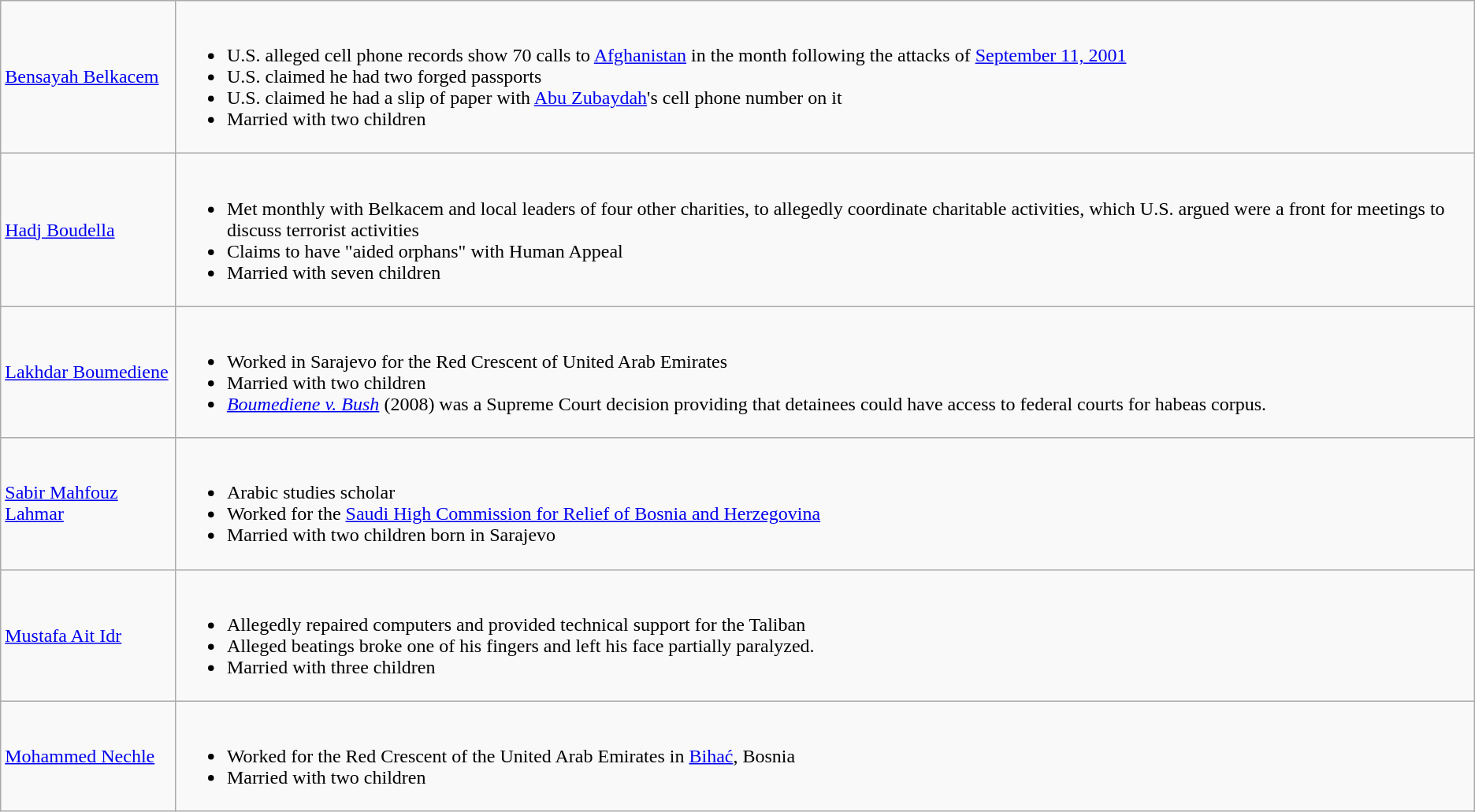<table border="2" class="wikitable">
<tr>
<td><a href='#'>Bensayah Belkacem</a></td>
<td><br><ul><li>U.S. alleged cell phone records show 70 calls to <a href='#'>Afghanistan</a> in the month following the attacks of <a href='#'>September 11, 2001</a></li><li>U.S. claimed he had two forged passports</li><li>U.S. claimed he had a slip of paper with <a href='#'>Abu Zubaydah</a>'s cell phone number on it</li><li>Married with two children</li></ul></td>
</tr>
<tr>
<td><a href='#'>Hadj Boudella</a></td>
<td><br><ul><li>Met monthly with Belkacem and local leaders of four other charities, to allegedly coordinate charitable activities, which U.S. argued were a front for meetings to discuss terrorist activities</li><li>Claims to have "aided orphans" with Human Appeal</li><li>Married with seven children</li></ul></td>
</tr>
<tr>
<td><a href='#'>Lakhdar Boumediene</a></td>
<td><br><ul><li>Worked in Sarajevo for the Red Crescent of United Arab Emirates</li><li>Married with two children</li><li><em><a href='#'>Boumediene v. Bush</a></em> (2008) was a Supreme Court decision providing that detainees could have access to federal courts for habeas corpus.</li></ul></td>
</tr>
<tr>
<td><a href='#'>Sabir Mahfouz Lahmar</a></td>
<td><br><ul><li>Arabic studies scholar</li><li>Worked for the <a href='#'>Saudi High Commission for Relief of Bosnia and Herzegovina</a></li><li>Married with two children born in Sarajevo</li></ul></td>
</tr>
<tr>
<td><a href='#'>Mustafa Ait Idr</a></td>
<td><br><ul><li>Allegedly repaired computers and provided technical support for the Taliban</li><li>Alleged beatings broke one of his fingers and left his face partially paralyzed.</li><li>Married with three children</li></ul></td>
</tr>
<tr>
<td><a href='#'>Mohammed Nechle</a></td>
<td><br><ul><li>Worked for the Red Crescent of the United Arab Emirates in <a href='#'>Bihać</a>, Bosnia</li><li>Married with two children</li></ul></td>
</tr>
</table>
